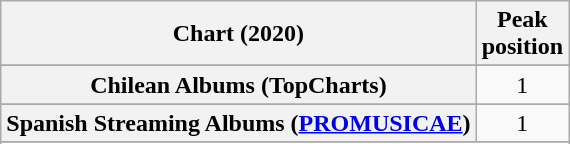<table class="wikitable sortable plainrowheaders" style="text-align:center">
<tr>
<th scope="col">Chart (2020)</th>
<th scope="col">Peak<br>position</th>
</tr>
<tr>
</tr>
<tr>
</tr>
<tr>
</tr>
<tr>
<th scope="row">Chilean Albums (TopCharts)</th>
<td>1</td>
</tr>
<tr>
</tr>
<tr>
</tr>
<tr>
</tr>
<tr>
</tr>
<tr>
<th scope="row">Spanish Streaming Albums (<a href='#'>PROMUSICAE</a>)</th>
<td>1</td>
</tr>
<tr>
</tr>
<tr>
</tr>
<tr>
</tr>
<tr>
</tr>
<tr>
</tr>
<tr>
</tr>
<tr>
</tr>
</table>
